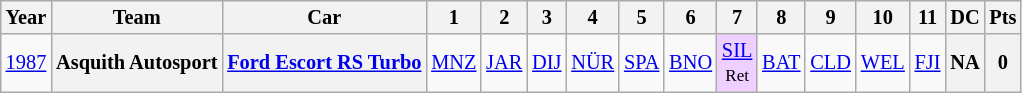<table class="wikitable" style="text-align:center; font-size:85%">
<tr>
<th>Year</th>
<th>Team</th>
<th>Car</th>
<th>1</th>
<th>2</th>
<th>3</th>
<th>4</th>
<th>5</th>
<th>6</th>
<th>7</th>
<th>8</th>
<th>9</th>
<th>10</th>
<th>11</th>
<th>DC</th>
<th>Pts</th>
</tr>
<tr>
<td><a href='#'>1987</a></td>
<th> Asquith Autosport</th>
<th><a href='#'>Ford Escort RS Turbo</a></th>
<td><a href='#'>MNZ</a></td>
<td><a href='#'>JAR</a></td>
<td><a href='#'>DIJ</a></td>
<td><a href='#'>NÜR</a></td>
<td><a href='#'>SPA</a></td>
<td><a href='#'>BNO</a></td>
<td style="background:#efcfff;"><a href='#'>SIL</a><br><small>Ret</small></td>
<td><a href='#'>BAT</a></td>
<td><a href='#'>CLD</a></td>
<td><a href='#'>WEL</a></td>
<td><a href='#'>FJI</a></td>
<th>NA</th>
<th>0</th>
</tr>
</table>
